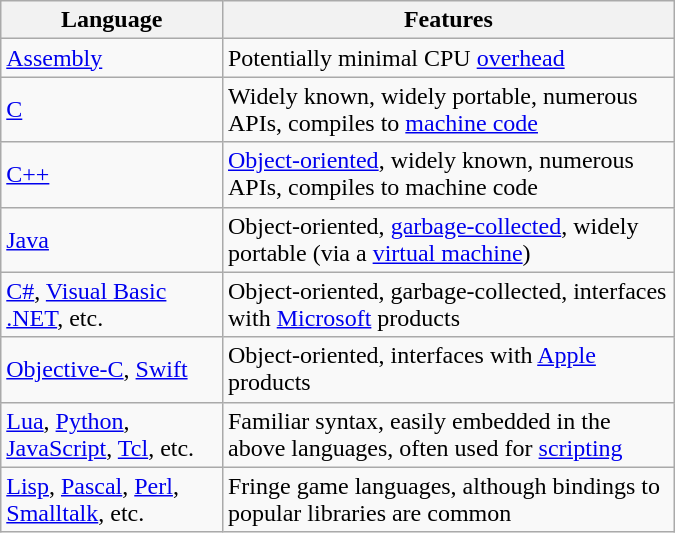<table class="wikitable" style="margin-left:1em; float: right; width: 450px">
<tr>
<th>Language</th>
<th>Features</th>
</tr>
<tr>
<td><a href='#'>Assembly</a></td>
<td>Potentially minimal CPU <a href='#'>overhead</a></td>
</tr>
<tr>
<td><a href='#'>C</a></td>
<td>Widely known, widely portable, numerous APIs, compiles to <a href='#'>machine code</a></td>
</tr>
<tr>
<td><a href='#'>C++</a></td>
<td><a href='#'>Object-oriented</a>, widely known, numerous APIs, compiles to machine code</td>
</tr>
<tr>
<td><a href='#'>Java</a></td>
<td>Object-oriented, <a href='#'>garbage-collected</a>, widely portable (via a <a href='#'>virtual machine</a>)</td>
</tr>
<tr>
<td><a href='#'>C#</a>, <a href='#'>Visual Basic .NET</a>, etc.</td>
<td>Object-oriented, garbage-collected, interfaces with <a href='#'>Microsoft</a> products</td>
</tr>
<tr>
<td><a href='#'>Objective-C</a>, <a href='#'>Swift</a></td>
<td>Object-oriented, interfaces with <a href='#'>Apple</a> products</td>
</tr>
<tr>
<td><a href='#'>Lua</a>, <a href='#'>Python</a>, <a href='#'>JavaScript</a>, <a href='#'>Tcl</a>, etc.</td>
<td>Familiar syntax, easily embedded in the above languages, often used for <a href='#'>scripting</a></td>
</tr>
<tr>
<td><a href='#'>Lisp</a>, <a href='#'>Pascal</a>, <a href='#'>Perl</a>, <a href='#'>Smalltalk</a>, etc.</td>
<td>Fringe game languages, although bindings to popular libraries are common</td>
</tr>
</table>
